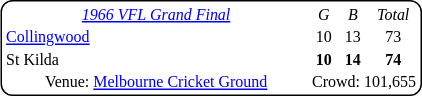<table style="margin-right:4px; margin-top:8px; float:right; border:1px #000 solid; border-radius:8px; background:#fff; font-family:Verdana; font-size:8pt; text-align:center;">
<tr>
<td width=200><em><a href='#'>1966 VFL Grand Final</a></em></td>
<td><em>G</em></td>
<td><em>B</em></td>
<td><em>Total</em></td>
</tr>
<tr>
<td style="text-align:left"><a href='#'>Collingwood</a></td>
<td>10</td>
<td>13</td>
<td>73</td>
</tr>
<tr>
<td style="text-align:left">St Kilda</td>
<td><strong>10</strong></td>
<td><strong>14</strong></td>
<td><strong>74</strong></td>
</tr>
<tr>
<td>Venue: <a href='#'>Melbourne Cricket Ground</a></td>
<td colspan=3>Crowd: 101,655</td>
</tr>
</table>
